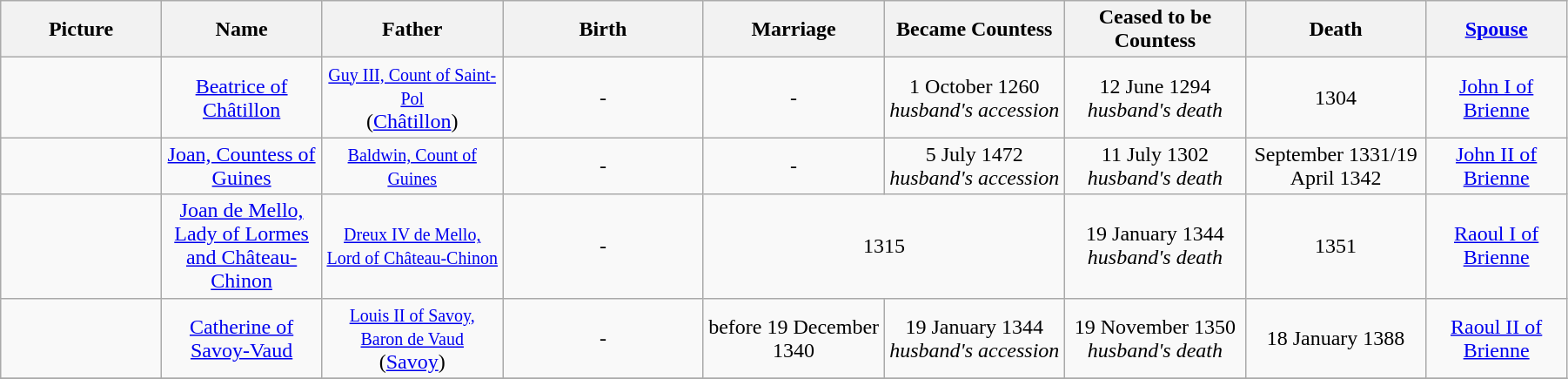<table width=95% class="wikitable">
<tr>
<th width = "8%">Picture</th>
<th width = "8%">Name</th>
<th width = "9%">Father</th>
<th width = "10%">Birth</th>
<th width = "9%">Marriage</th>
<th width = "9%">Became Countess</th>
<th width = "9%">Ceased to be Countess</th>
<th width = "9%">Death</th>
<th width = "7%"><a href='#'>Spouse</a></th>
</tr>
<tr>
<td align="center"></td>
<td align="center"><a href='#'>Beatrice of Châtillon</a></td>
<td align="center"><small><a href='#'>Guy III, Count of Saint-Pol</a></small><br>(<a href='#'>Châtillon</a>)</td>
<td align="center">-</td>
<td align="center">-</td>
<td align="center">1 October 1260<br><em>husband's accession</em></td>
<td align="center">12 June 1294<br><em>husband's death</em></td>
<td align="center">1304</td>
<td align="center"><a href='#'>John I of Brienne</a></td>
</tr>
<tr>
<td align="center"></td>
<td align="center"><a href='#'>Joan, Countess of Guines</a></td>
<td align="center"><small><a href='#'>Baldwin, Count of Guines</a></small></td>
<td align="center">-</td>
<td align="center">-</td>
<td align="center">5 July 1472<br><em>husband's accession</em></td>
<td align="center">11 July 1302<br><em>husband's death</em></td>
<td align="center">September 1331/19 April 1342</td>
<td align="center"><a href='#'>John II of Brienne</a></td>
</tr>
<tr>
<td align="center"></td>
<td align="center"><a href='#'>Joan de Mello, Lady of Lormes and Château-Chinon</a></td>
<td align="center"><small><a href='#'>Dreux IV de Mello, Lord of Château-Chinon</a></small></td>
<td align="center">-</td>
<td align="center" colspan="2">1315</td>
<td align="center">19 January 1344<br><em>husband's death</em></td>
<td align="center">1351</td>
<td align="center"><a href='#'>Raoul I of Brienne</a></td>
</tr>
<tr>
<td align="center"></td>
<td align="center"><a href='#'>Catherine of Savoy-Vaud</a></td>
<td align="center"><small><a href='#'>Louis II of Savoy, Baron de Vaud</a></small><br>(<a href='#'>Savoy</a>)</td>
<td align="center">-</td>
<td align="center">before 19 December 1340</td>
<td align="center">19 January 1344<br><em>husband's accession</em></td>
<td align="center">19 November 1350<br><em>husband's death</em></td>
<td align="center">18 January 1388</td>
<td align="center"><a href='#'>Raoul II of Brienne</a></td>
</tr>
<tr>
</tr>
</table>
